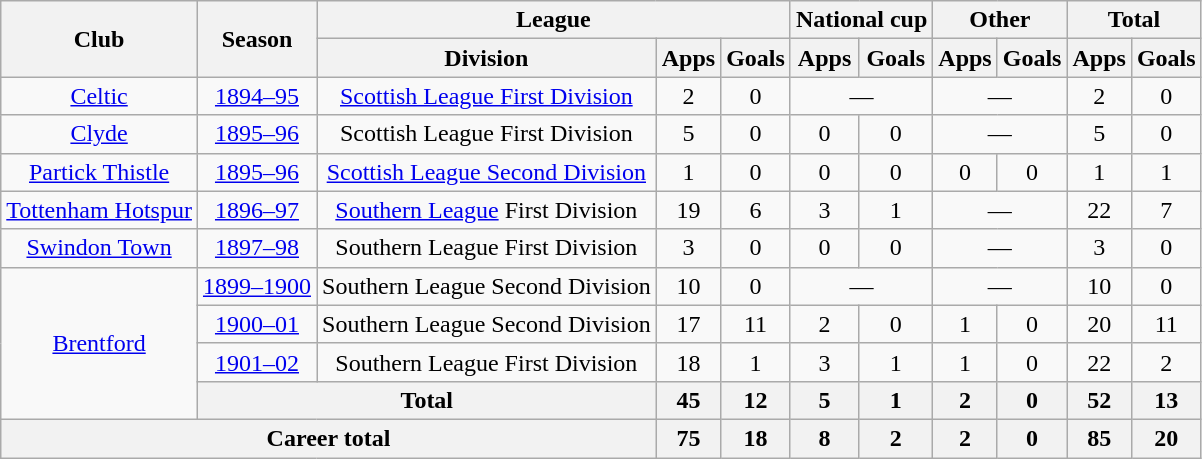<table class="wikitable" style="text-align: center;">
<tr>
<th rowspan="2">Club</th>
<th rowspan="2">Season</th>
<th colspan="3">League</th>
<th colspan="2">National cup</th>
<th colspan="2">Other</th>
<th colspan="2">Total</th>
</tr>
<tr>
<th>Division</th>
<th>Apps</th>
<th>Goals</th>
<th>Apps</th>
<th>Goals</th>
<th>Apps</th>
<th>Goals</th>
<th>Apps</th>
<th>Goals</th>
</tr>
<tr>
<td><a href='#'>Celtic</a></td>
<td><a href='#'>1894–95</a></td>
<td><a href='#'>Scottish League First Division</a></td>
<td>2</td>
<td>0</td>
<td colspan="2">—</td>
<td colspan="2">—</td>
<td>2</td>
<td>0</td>
</tr>
<tr>
<td><a href='#'>Clyde</a></td>
<td><a href='#'>1895–96</a></td>
<td>Scottish League First Division</td>
<td>5</td>
<td>0</td>
<td>0</td>
<td>0</td>
<td colspan="2">—</td>
<td>5</td>
<td>0</td>
</tr>
<tr>
<td><a href='#'>Partick Thistle</a></td>
<td><a href='#'>1895–96</a></td>
<td><a href='#'>Scottish League Second Division</a></td>
<td>1</td>
<td>0</td>
<td>0</td>
<td>0</td>
<td>0</td>
<td>0</td>
<td>1</td>
<td>1</td>
</tr>
<tr>
<td><a href='#'>Tottenham Hotspur</a></td>
<td><a href='#'>1896–97</a></td>
<td><a href='#'>Southern League</a> First Division</td>
<td>19</td>
<td>6</td>
<td>3</td>
<td>1</td>
<td colspan="2">—</td>
<td>22</td>
<td>7</td>
</tr>
<tr>
<td><a href='#'>Swindon Town</a></td>
<td><a href='#'>1897–98</a></td>
<td>Southern League First Division</td>
<td>3</td>
<td>0</td>
<td>0</td>
<td>0</td>
<td colspan="2">—</td>
<td>3</td>
<td>0</td>
</tr>
<tr>
<td rowspan="4"><a href='#'>Brentford</a></td>
<td><a href='#'>1899–1900</a></td>
<td>Southern League Second Division</td>
<td>10</td>
<td>0</td>
<td colspan="2">—</td>
<td colspan="2">—</td>
<td>10</td>
<td>0</td>
</tr>
<tr>
<td><a href='#'>1900–01</a></td>
<td>Southern League Second Division</td>
<td>17</td>
<td>11</td>
<td>2</td>
<td>0</td>
<td>1</td>
<td>0</td>
<td>20</td>
<td>11</td>
</tr>
<tr>
<td><a href='#'>1901–02</a></td>
<td>Southern League First Division</td>
<td>18</td>
<td>1</td>
<td>3</td>
<td>1</td>
<td>1</td>
<td>0</td>
<td>22</td>
<td>2</td>
</tr>
<tr>
<th colspan="2">Total</th>
<th>45</th>
<th>12</th>
<th>5</th>
<th>1</th>
<th>2</th>
<th>0</th>
<th>52</th>
<th>13</th>
</tr>
<tr>
<th colspan="3">Career total</th>
<th>75</th>
<th>18</th>
<th>8</th>
<th>2</th>
<th>2</th>
<th>0</th>
<th>85</th>
<th>20</th>
</tr>
</table>
